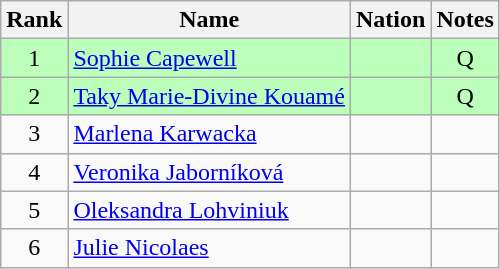<table class="wikitable sortable" style="text-align:center">
<tr>
<th>Rank</th>
<th>Name</th>
<th>Nation</th>
<th>Notes</th>
</tr>
<tr bgcolor=bbffbb>
<td>1</td>
<td align=left><a href='#'>Sophie Capewell</a></td>
<td align=left></td>
<td>Q</td>
</tr>
<tr bgcolor=bbffbb>
<td>2</td>
<td align=left><a href='#'>Taky Marie-Divine Kouamé</a></td>
<td align=left></td>
<td>Q</td>
</tr>
<tr>
<td>3</td>
<td align=left><a href='#'>Marlena Karwacka</a></td>
<td align=left></td>
<td></td>
</tr>
<tr>
<td>4</td>
<td align=left><a href='#'>Veronika Jaborníková</a></td>
<td align=left></td>
<td></td>
</tr>
<tr>
<td>5</td>
<td align=left><a href='#'>Oleksandra Lohviniuk</a></td>
<td align=left></td>
<td></td>
</tr>
<tr>
<td>6</td>
<td align=left><a href='#'>Julie Nicolaes</a></td>
<td align=left></td>
<td></td>
</tr>
</table>
